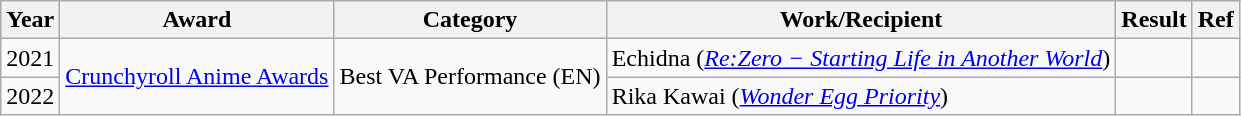<table class="wikitable sortable plainrowheaders">
<tr>
<th>Year</th>
<th>Award</th>
<th>Category</th>
<th>Work/Recipient</th>
<th>Result</th>
<th class="unsortable">Ref</th>
</tr>
<tr>
<td>2021</td>
<td rowspan="2"><a href='#'>Crunchyroll Anime Awards</a></td>
<td rowspan="2">Best VA Performance (EN)</td>
<td>Echidna (<em><a href='#'>Re:Zero − Starting Life in Another World</a></em>)</td>
<td></td>
<td></td>
</tr>
<tr>
<td>2022</td>
<td>Rika Kawai (<em><a href='#'>Wonder Egg Priority</a></em>)</td>
<td></td>
<td></td>
</tr>
</table>
